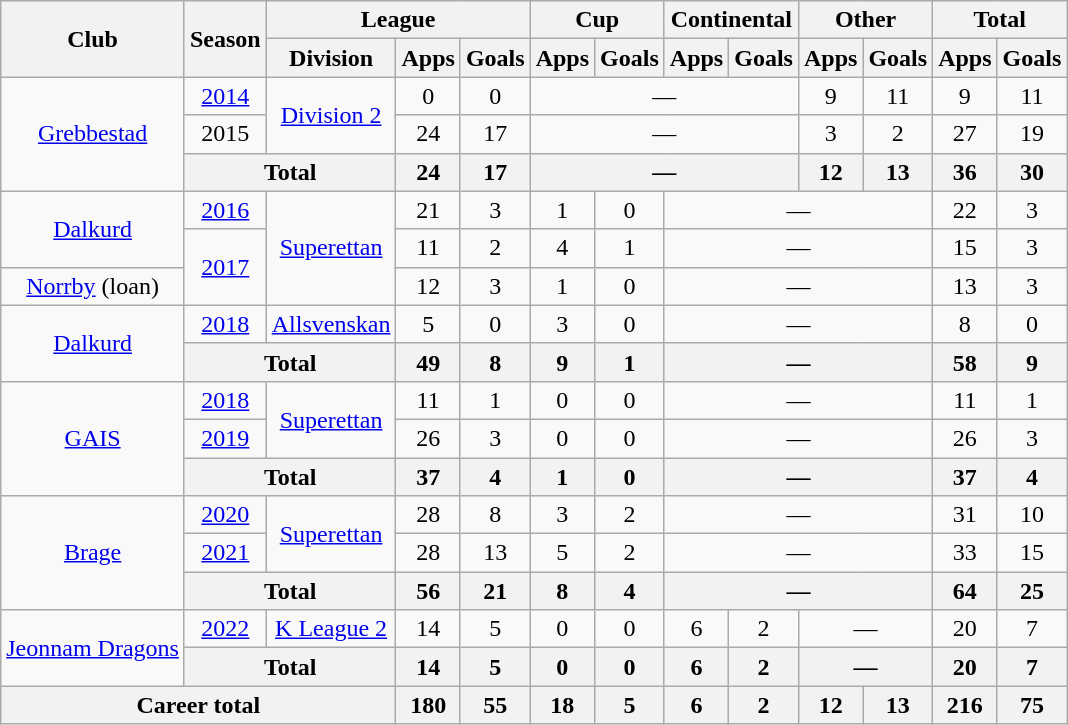<table class="wikitable" style="text-align:center">
<tr>
<th rowspan="2">Club</th>
<th rowspan="2">Season</th>
<th colspan="3">League</th>
<th colspan="2">Cup</th>
<th colspan="2">Continental</th>
<th colspan="2">Other</th>
<th colspan="2">Total</th>
</tr>
<tr>
<th>Division</th>
<th>Apps</th>
<th>Goals</th>
<th>Apps</th>
<th>Goals</th>
<th>Apps</th>
<th>Goals</th>
<th>Apps</th>
<th>Goals</th>
<th>Apps</th>
<th>Goals</th>
</tr>
<tr>
<td rowspan="3"><a href='#'>Grebbestad</a></td>
<td><a href='#'>2014</a></td>
<td rowspan="2"><a href='#'>Division 2</a></td>
<td>0</td>
<td>0</td>
<td colspan="4">—</td>
<td>9</td>
<td>11</td>
<td>9</td>
<td>11</td>
</tr>
<tr>
<td>2015</td>
<td>24</td>
<td>17</td>
<td colspan="4">—</td>
<td>3</td>
<td>2</td>
<td>27</td>
<td>19</td>
</tr>
<tr>
<th colspan="2">Total</th>
<th>24</th>
<th>17</th>
<th colspan="4">—</th>
<th>12</th>
<th>13</th>
<th>36</th>
<th>30</th>
</tr>
<tr>
<td rowspan="2"><a href='#'>Dalkurd</a></td>
<td><a href='#'>2016</a></td>
<td rowspan="3"><a href='#'>Superettan</a></td>
<td>21</td>
<td>3</td>
<td>1</td>
<td>0</td>
<td colspan="4">—</td>
<td>22</td>
<td>3</td>
</tr>
<tr>
<td rowspan="2"><a href='#'>2017</a></td>
<td>11</td>
<td>2</td>
<td>4</td>
<td>1</td>
<td colspan="4">—</td>
<td>15</td>
<td>3</td>
</tr>
<tr>
<td><a href='#'>Norrby</a> (loan)</td>
<td>12</td>
<td>3</td>
<td>1</td>
<td>0</td>
<td colspan="4">—</td>
<td>13</td>
<td>3</td>
</tr>
<tr>
<td rowspan="2"><a href='#'>Dalkurd</a></td>
<td><a href='#'>2018</a></td>
<td><a href='#'>Allsvenskan</a></td>
<td>5</td>
<td>0</td>
<td>3</td>
<td>0</td>
<td colspan="4">—</td>
<td>8</td>
<td>0</td>
</tr>
<tr>
<th colspan="2">Total</th>
<th>49</th>
<th>8</th>
<th>9</th>
<th>1</th>
<th colspan="4">—</th>
<th>58</th>
<th>9</th>
</tr>
<tr>
<td rowspan="3"><a href='#'>GAIS</a></td>
<td><a href='#'>2018</a></td>
<td rowspan="2"><a href='#'>Superettan</a></td>
<td>11</td>
<td>1</td>
<td>0</td>
<td>0</td>
<td colspan="4">—</td>
<td>11</td>
<td>1</td>
</tr>
<tr>
<td><a href='#'>2019</a></td>
<td>26</td>
<td>3</td>
<td>0</td>
<td>0</td>
<td colspan="4">—</td>
<td>26</td>
<td>3</td>
</tr>
<tr>
<th colspan="2">Total</th>
<th>37</th>
<th>4</th>
<th>1</th>
<th>0</th>
<th colspan="4">—</th>
<th>37</th>
<th>4</th>
</tr>
<tr>
<td rowspan="3"><a href='#'>Brage</a></td>
<td><a href='#'>2020</a></td>
<td rowspan="2"><a href='#'>Superettan</a></td>
<td>28</td>
<td>8</td>
<td>3</td>
<td>2</td>
<td colspan="4">—</td>
<td>31</td>
<td>10</td>
</tr>
<tr>
<td><a href='#'>2021</a></td>
<td>28</td>
<td>13</td>
<td>5</td>
<td>2</td>
<td colspan="4">—</td>
<td>33</td>
<td>15</td>
</tr>
<tr>
<th colspan="2">Total</th>
<th>56</th>
<th>21</th>
<th>8</th>
<th>4</th>
<th colspan="4">—</th>
<th>64</th>
<th>25</th>
</tr>
<tr>
<td rowspan="2"><a href='#'>Jeonnam Dragons</a></td>
<td><a href='#'>2022</a></td>
<td><a href='#'>K League 2</a></td>
<td>14</td>
<td>5</td>
<td>0</td>
<td>0</td>
<td>6</td>
<td>2</td>
<td colspan="2">—</td>
<td>20</td>
<td>7</td>
</tr>
<tr>
<th colspan="2">Total</th>
<th>14</th>
<th>5</th>
<th>0</th>
<th>0</th>
<th>6</th>
<th>2</th>
<th colspan="2">—</th>
<th>20</th>
<th>7</th>
</tr>
<tr>
<th colspan="3">Career total</th>
<th>180</th>
<th>55</th>
<th>18</th>
<th>5</th>
<th>6</th>
<th>2</th>
<th>12</th>
<th>13</th>
<th>216</th>
<th>75</th>
</tr>
</table>
